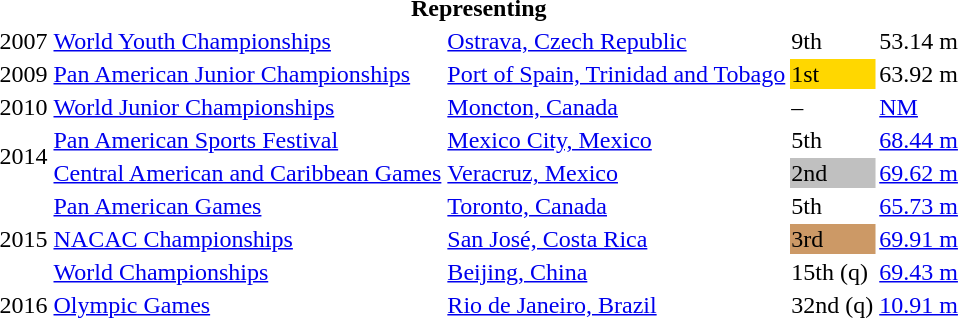<table>
<tr>
<th colspan="5">Representing </th>
</tr>
<tr>
<td>2007</td>
<td><a href='#'>World Youth Championships</a></td>
<td><a href='#'>Ostrava, Czech Republic</a></td>
<td>9th</td>
<td>53.14 m</td>
</tr>
<tr>
<td>2009</td>
<td><a href='#'>Pan American Junior Championships</a></td>
<td><a href='#'>Port of Spain, Trinidad and Tobago</a></td>
<td bgcolor=gold>1st</td>
<td>63.92 m</td>
</tr>
<tr>
<td>2010</td>
<td><a href='#'>World Junior Championships</a></td>
<td><a href='#'>Moncton, Canada</a></td>
<td>–</td>
<td><a href='#'>NM</a></td>
</tr>
<tr>
<td rowspan=2>2014</td>
<td><a href='#'>Pan American Sports Festival</a></td>
<td><a href='#'>Mexico City, Mexico</a></td>
<td>5th</td>
<td><a href='#'>68.44 m</a></td>
</tr>
<tr>
<td><a href='#'>Central American and Caribbean Games</a></td>
<td><a href='#'>Veracruz, Mexico</a></td>
<td bgcolor=silver>2nd</td>
<td><a href='#'>69.62 m</a></td>
</tr>
<tr>
<td rowspan=3>2015</td>
<td><a href='#'>Pan American Games</a></td>
<td><a href='#'>Toronto, Canada</a></td>
<td>5th</td>
<td><a href='#'>65.73 m</a></td>
</tr>
<tr>
<td><a href='#'>NACAC Championships</a></td>
<td><a href='#'>San José, Costa Rica</a></td>
<td bgcolor=cc9966>3rd</td>
<td><a href='#'>69.91 m</a></td>
</tr>
<tr>
<td><a href='#'>World Championships</a></td>
<td><a href='#'>Beijing, China</a></td>
<td>15th (q)</td>
<td><a href='#'>69.43 m</a></td>
</tr>
<tr>
<td>2016</td>
<td><a href='#'>Olympic Games</a></td>
<td><a href='#'>Rio de Janeiro, Brazil</a></td>
<td>32nd (q)</td>
<td><a href='#'>10.91 m</a></td>
</tr>
</table>
